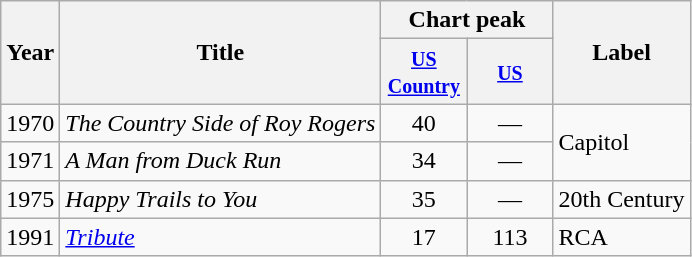<table class="wikitable">
<tr>
<th rowspan="2">Year</th>
<th rowspan="2">Title</th>
<th colspan="2">Chart peak</th>
<th rowspan="2">Label</th>
</tr>
<tr>
<th style="width:50px;"><small><a href='#'>US Country</a></small></th>
<th style="width:50px;"><small><a href='#'>US</a></small></th>
</tr>
<tr>
<td>1970</td>
<td><em>The Country Side of Roy Rogers</em></td>
<td style="text-align:center;">40</td>
<td style="text-align:center;">—</td>
<td rowspan="2">Capitol</td>
</tr>
<tr>
<td>1971</td>
<td><em>A Man from Duck Run</em></td>
<td style="text-align:center;">34</td>
<td style="text-align:center;">—</td>
</tr>
<tr>
<td>1975</td>
<td><em>Happy Trails to You</em></td>
<td style="text-align:center;">35</td>
<td style="text-align:center;">—</td>
<td>20th Century</td>
</tr>
<tr>
<td>1991</td>
<td><em><a href='#'>Tribute</a></em></td>
<td style="text-align:center;">17</td>
<td style="text-align:center;">113</td>
<td>RCA</td>
</tr>
</table>
